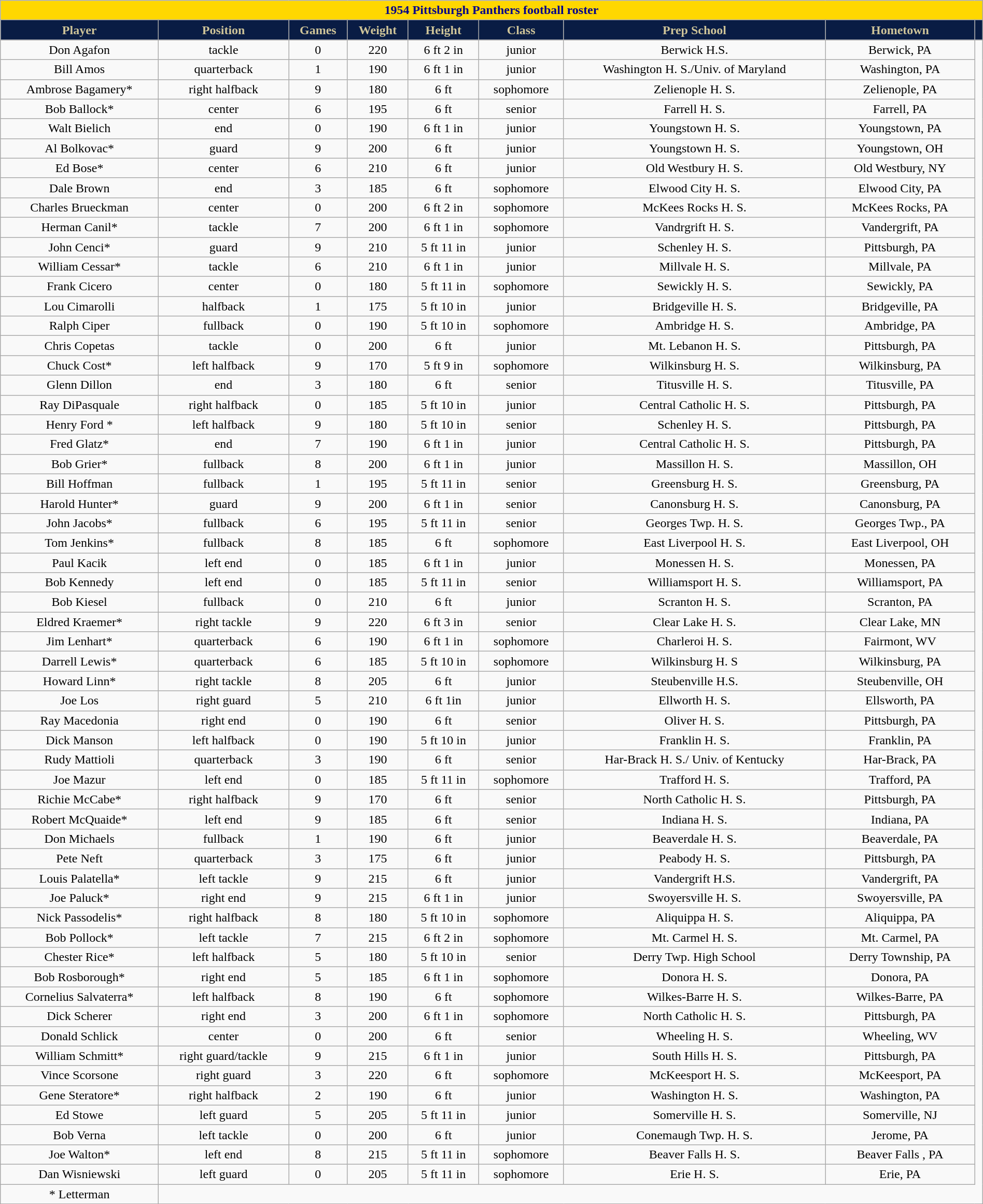<table class="wikitable collapsible collapsed" style="margin: left; text-align:right; width:100%;">
<tr>
<th colspan="10" ; style="background:gold; color:darkblue; text-align: center;"><strong>1954 Pittsburgh Panthers football roster</strong></th>
</tr>
<tr align="center"  style="background:#091C44; color:#CEC499;">
<td><strong>Player</strong></td>
<td><strong>Position</strong></td>
<td><strong>Games</strong></td>
<td><strong>Weight</strong></td>
<td><strong>Height</strong></td>
<td><strong>Class</strong></td>
<td><strong>Prep School</strong></td>
<td><strong>Hometown</strong></td>
<td></td>
</tr>
<tr align="center" bgcolor="">
<td>Don Agafon</td>
<td>tackle</td>
<td>0</td>
<td>220</td>
<td>6 ft 2 in</td>
<td>junior</td>
<td>Berwick H.S.</td>
<td>Berwick, PA</td>
</tr>
<tr align="center" bgcolor="">
<td>Bill Amos</td>
<td>quarterback</td>
<td>1</td>
<td>190</td>
<td>6 ft 1 in</td>
<td>junior</td>
<td>Washington H. S./Univ. of Maryland</td>
<td>Washington, PA</td>
</tr>
<tr align="center" bgcolor="">
<td>Ambrose Bagamery*</td>
<td>right halfback</td>
<td>9</td>
<td>180</td>
<td>6 ft</td>
<td>sophomore</td>
<td>Zelienople H. S.</td>
<td>Zelienople, PA</td>
</tr>
<tr align="center" bgcolor="">
<td>Bob Ballock*</td>
<td>center</td>
<td>6</td>
<td>195</td>
<td>6 ft</td>
<td>senior</td>
<td>Farrell H. S.</td>
<td>Farrell, PA</td>
</tr>
<tr align="center" bgcolor="">
<td>Walt Bielich</td>
<td>end</td>
<td>0</td>
<td>190</td>
<td>6 ft 1 in</td>
<td>junior</td>
<td>Youngstown H. S.</td>
<td>Youngstown, PA</td>
</tr>
<tr align="center" bgcolor="">
<td>Al Bolkovac*</td>
<td>guard</td>
<td>9</td>
<td>200</td>
<td>6 ft</td>
<td>junior</td>
<td>Youngstown H. S.</td>
<td>Youngstown, OH</td>
</tr>
<tr align="center" bgcolor="">
<td>Ed Bose*</td>
<td>center</td>
<td>6</td>
<td>210</td>
<td>6 ft</td>
<td>junior</td>
<td>Old Westbury H. S.</td>
<td>Old Westbury, NY</td>
</tr>
<tr align="center" bgcolor="">
<td>Dale Brown</td>
<td>end</td>
<td>3</td>
<td>185</td>
<td>6 ft</td>
<td>sophomore</td>
<td>Elwood City H. S.</td>
<td>Elwood City, PA</td>
</tr>
<tr align="center" bgcolor="">
<td>Charles Brueckman</td>
<td>center</td>
<td>0</td>
<td>200</td>
<td>6 ft 2 in</td>
<td>sophomore</td>
<td>McKees Rocks H. S.</td>
<td>McKees Rocks, PA</td>
</tr>
<tr align="center" bgcolor="">
<td>Herman Canil*</td>
<td>tackle</td>
<td>7</td>
<td>200</td>
<td>6 ft 1 in</td>
<td>sophomore</td>
<td>Vandrgrift H. S.</td>
<td>Vandergrift, PA</td>
</tr>
<tr align="center" bgcolor="">
<td>John Cenci*</td>
<td>guard</td>
<td>9</td>
<td>210</td>
<td>5 ft 11 in</td>
<td>junior</td>
<td>Schenley H. S.</td>
<td>Pittsburgh, PA</td>
</tr>
<tr align="center" bgcolor="">
<td>William Cessar*</td>
<td>tackle</td>
<td>6</td>
<td>210</td>
<td>6 ft 1 in</td>
<td>junior</td>
<td>Millvale H. S.</td>
<td>Millvale, PA</td>
</tr>
<tr align="center" bgcolor="">
<td>Frank Cicero</td>
<td>center</td>
<td>0</td>
<td>180</td>
<td>5 ft 11 in</td>
<td>sophomore</td>
<td>Sewickly H. S.</td>
<td>Sewickly, PA</td>
</tr>
<tr align="center" bgcolor="">
<td>Lou Cimarolli</td>
<td>halfback</td>
<td>1</td>
<td>175</td>
<td>5 ft 10 in</td>
<td>junior</td>
<td>Bridgeville H. S.</td>
<td>Bridgeville, PA</td>
</tr>
<tr align="center" bgcolor="">
<td>Ralph Ciper</td>
<td>fullback</td>
<td>0</td>
<td>190</td>
<td>5 ft 10 in</td>
<td>sophomore</td>
<td>Ambridge H. S.</td>
<td>Ambridge, PA</td>
</tr>
<tr align="center" bgcolor="">
<td>Chris Copetas</td>
<td>tackle</td>
<td>0</td>
<td>200</td>
<td>6 ft</td>
<td>junior</td>
<td>Mt. Lebanon H. S.</td>
<td>Pittsburgh, PA</td>
</tr>
<tr align="center" bgcolor="">
<td>Chuck Cost*</td>
<td>left halfback</td>
<td>9</td>
<td>170</td>
<td>5 ft 9 in</td>
<td>sophomore</td>
<td>Wilkinsburg H. S.</td>
<td>Wilkinsburg, PA</td>
</tr>
<tr align="center" bgcolor="">
<td>Glenn Dillon</td>
<td>end</td>
<td>3</td>
<td>180</td>
<td>6 ft</td>
<td>senior</td>
<td>Titusville H. S.</td>
<td>Titusville, PA</td>
</tr>
<tr align="center" bgcolor="">
<td>Ray DiPasquale</td>
<td>right halfback</td>
<td>0</td>
<td>185</td>
<td>5 ft 10 in</td>
<td>junior</td>
<td>Central Catholic H. S.</td>
<td>Pittsburgh, PA</td>
</tr>
<tr align="center" bgcolor="">
<td>Henry Ford *</td>
<td>left halfback</td>
<td>9</td>
<td>180</td>
<td>5 ft 10 in</td>
<td>senior</td>
<td>Schenley H. S.</td>
<td>Pittsburgh, PA</td>
</tr>
<tr align="center" bgcolor="">
<td>Fred Glatz*</td>
<td>end</td>
<td>7</td>
<td>190</td>
<td>6 ft 1 in</td>
<td>junior</td>
<td>Central Catholic H. S.</td>
<td>Pittsburgh, PA</td>
</tr>
<tr align="center" bgcolor="">
<td>Bob Grier*</td>
<td>fullback</td>
<td>8</td>
<td>200</td>
<td>6 ft 1 in</td>
<td>junior</td>
<td>Massillon H. S.</td>
<td>Massillon, OH</td>
</tr>
<tr align="center" bgcolor="">
<td>Bill Hoffman</td>
<td>fullback</td>
<td>1</td>
<td>195</td>
<td>5 ft 11 in</td>
<td>senior</td>
<td>Greensburg H. S.</td>
<td>Greensburg, PA</td>
</tr>
<tr align="center" bgcolor="">
<td>Harold Hunter*</td>
<td>guard</td>
<td>9</td>
<td>200</td>
<td>6 ft 1 in</td>
<td>senior</td>
<td>Canonsburg H. S.</td>
<td>Canonsburg, PA</td>
</tr>
<tr align="center" bgcolor="">
<td>John Jacobs*</td>
<td>fullback</td>
<td>6</td>
<td>195</td>
<td>5 ft 11 in</td>
<td>senior</td>
<td>Georges Twp. H. S.</td>
<td>Georges Twp., PA</td>
</tr>
<tr align="center" bgcolor="">
<td>Tom Jenkins*</td>
<td>fullback</td>
<td>8</td>
<td>185</td>
<td>6 ft</td>
<td>sophomore</td>
<td>East Liverpool H. S.</td>
<td>East Liverpool, OH</td>
</tr>
<tr align="center" bgcolor="">
<td>Paul Kacik</td>
<td>left end</td>
<td>0</td>
<td>185</td>
<td>6 ft 1 in</td>
<td>junior</td>
<td>Monessen H. S.</td>
<td>Monessen, PA</td>
</tr>
<tr align="center" bgcolor="">
<td>Bob Kennedy</td>
<td>left end</td>
<td>0</td>
<td>185</td>
<td>5 ft 11 in</td>
<td>senior</td>
<td>Williamsport H. S.</td>
<td>Williamsport, PA</td>
</tr>
<tr align="center" bgcolor="">
<td>Bob Kiesel</td>
<td>fullback</td>
<td>0</td>
<td>210</td>
<td>6 ft</td>
<td>junior</td>
<td>Scranton H. S.</td>
<td>Scranton, PA</td>
</tr>
<tr align="center" bgcolor="">
<td>Eldred Kraemer*</td>
<td>right tackle</td>
<td>9</td>
<td>220</td>
<td>6 ft 3 in</td>
<td>senior</td>
<td>Clear Lake H. S.</td>
<td>Clear Lake, MN</td>
</tr>
<tr align="center" bgcolor="">
<td>Jim Lenhart*</td>
<td>quarterback</td>
<td>6</td>
<td>190</td>
<td>6 ft 1 in</td>
<td>sophomore</td>
<td>Charleroi H. S.</td>
<td>Fairmont, WV</td>
</tr>
<tr align="center" bgcolor="">
<td>Darrell Lewis*</td>
<td>quarterback</td>
<td>6</td>
<td>185</td>
<td>5 ft 10 in</td>
<td>sophomore</td>
<td>Wilkinsburg H. S</td>
<td>Wilkinsburg, PA</td>
</tr>
<tr align="center" bgcolor="">
<td>Howard Linn*</td>
<td>right tackle</td>
<td>8</td>
<td>205</td>
<td>6 ft</td>
<td>junior</td>
<td>Steubenville H.S.</td>
<td>Steubenville, OH</td>
</tr>
<tr align="center" bgcolor="">
<td>Joe Los</td>
<td>right guard</td>
<td>5</td>
<td>210</td>
<td>6 ft 1in</td>
<td>junior</td>
<td>Ellworth H. S.</td>
<td>Ellsworth, PA</td>
</tr>
<tr align="center" bgcolor="">
<td>Ray Macedonia</td>
<td>right end</td>
<td>0</td>
<td>190</td>
<td>6 ft</td>
<td>senior</td>
<td>Oliver H. S.</td>
<td>Pittsburgh, PA</td>
</tr>
<tr align="center" bgcolor="">
<td>Dick Manson</td>
<td>left halfback</td>
<td>0</td>
<td>190</td>
<td>5 ft 10 in</td>
<td>junior</td>
<td>Franklin H. S.</td>
<td>Franklin, PA</td>
</tr>
<tr align="center" bgcolor="">
<td>Rudy Mattioli</td>
<td>quarterback</td>
<td>3</td>
<td>190</td>
<td>6 ft</td>
<td>senior</td>
<td>Har-Brack H. S./ Univ. of Kentucky</td>
<td>Har-Brack, PA</td>
</tr>
<tr align="center" bgcolor="">
<td>Joe Mazur</td>
<td>left end</td>
<td>0</td>
<td>185</td>
<td>5 ft  11 in</td>
<td>sophomore</td>
<td>Trafford H. S.</td>
<td>Trafford, PA</td>
</tr>
<tr align="center" bgcolor="">
<td>Richie McCabe*</td>
<td>right halfback</td>
<td>9</td>
<td>170</td>
<td>6 ft</td>
<td>senior</td>
<td>North Catholic H. S.</td>
<td>Pittsburgh, PA</td>
</tr>
<tr align="center" bgcolor="">
<td>Robert McQuaide*</td>
<td>left end</td>
<td>9</td>
<td>185</td>
<td>6 ft</td>
<td>senior</td>
<td>Indiana H. S.</td>
<td>Indiana, PA</td>
</tr>
<tr align="center" bgcolor="">
<td>Don Michaels</td>
<td>fullback</td>
<td>1</td>
<td>190</td>
<td>6 ft</td>
<td>junior</td>
<td>Beaverdale H. S.</td>
<td>Beaverdale, PA</td>
</tr>
<tr align="center" bgcolor="">
<td>Pete Neft</td>
<td>quarterback</td>
<td>3</td>
<td>175</td>
<td>6 ft</td>
<td>junior</td>
<td>Peabody H. S.</td>
<td>Pittsburgh, PA</td>
</tr>
<tr align="center" bgcolor="">
<td>Louis Palatella*</td>
<td>left tackle</td>
<td>9</td>
<td>215</td>
<td>6 ft</td>
<td>junior</td>
<td>Vandergrift H.S.</td>
<td>Vandergrift, PA</td>
</tr>
<tr align="center" bgcolor="">
<td>Joe Paluck*</td>
<td>right end</td>
<td>9</td>
<td>215</td>
<td>6 ft 1 in</td>
<td>junior</td>
<td>Swoyersville H. S.</td>
<td>Swoyersville, PA</td>
</tr>
<tr align="center" bgcolor="">
<td>Nick Passodelis*</td>
<td>right halfback</td>
<td>8</td>
<td>180</td>
<td>5 ft 10 in</td>
<td>sophomore</td>
<td>Aliquippa H. S.</td>
<td>Aliquippa, PA</td>
</tr>
<tr align="center" bgcolor="">
<td>Bob Pollock*</td>
<td>left tackle</td>
<td>7</td>
<td>215</td>
<td>6 ft 2 in</td>
<td>sophomore</td>
<td>Mt. Carmel H. S.</td>
<td>Mt. Carmel, PA</td>
</tr>
<tr align="center" bgcolor="">
<td>Chester Rice*</td>
<td>left halfback</td>
<td>5</td>
<td>180</td>
<td>5 ft 10 in</td>
<td>senior</td>
<td>Derry Twp. High School</td>
<td>Derry Township, PA</td>
</tr>
<tr align="center" bgcolor="">
<td>Bob Rosborough*</td>
<td>right end</td>
<td>5</td>
<td>185</td>
<td>6 ft 1 in</td>
<td>sophomore</td>
<td>Donora H. S.</td>
<td>Donora, PA</td>
</tr>
<tr align="center" bgcolor="">
<td>Cornelius Salvaterra*</td>
<td>left halfback</td>
<td>8</td>
<td>190</td>
<td>6 ft</td>
<td>sophomore</td>
<td>Wilkes-Barre H. S.</td>
<td>Wilkes-Barre, PA</td>
</tr>
<tr align="center" bgcolor="">
<td>Dick Scherer</td>
<td>right end</td>
<td>3</td>
<td>200</td>
<td>6 ft 1 in</td>
<td>sophomore</td>
<td>North Catholic  H. S.</td>
<td>Pittsburgh, PA</td>
</tr>
<tr align="center" bgcolor="">
<td>Donald Schlick</td>
<td>center</td>
<td>0</td>
<td>200</td>
<td>6 ft</td>
<td>senior</td>
<td>Wheeling H. S.</td>
<td>Wheeling, WV</td>
</tr>
<tr align="center" bgcolor="">
<td>William Schmitt*</td>
<td>right guard/tackle</td>
<td>9</td>
<td>215</td>
<td>6 ft 1 in</td>
<td>junior</td>
<td>South Hills H. S.</td>
<td>Pittsburgh, PA</td>
</tr>
<tr align="center" bgcolor="">
<td>Vince Scorsone</td>
<td>right guard</td>
<td>3</td>
<td>220</td>
<td>6 ft</td>
<td>sophomore</td>
<td>McKeesport H. S.</td>
<td>McKeesport, PA</td>
</tr>
<tr align="center" bgcolor="">
<td>Gene Steratore*</td>
<td>right halfback</td>
<td>2</td>
<td>190</td>
<td>6 ft</td>
<td>junior</td>
<td>Washington H. S.</td>
<td>Washington, PA</td>
</tr>
<tr align="center" bgcolor="">
<td>Ed Stowe</td>
<td>left guard</td>
<td>5</td>
<td>205</td>
<td>5 ft 11 in</td>
<td>junior</td>
<td>Somerville H. S.</td>
<td>Somerville, NJ</td>
</tr>
<tr align="center" bgcolor="">
<td>Bob Verna</td>
<td>left tackle</td>
<td>0</td>
<td>200</td>
<td>6 ft</td>
<td>junior</td>
<td>Conemaugh Twp. H. S.</td>
<td>Jerome, PA</td>
</tr>
<tr align="center" bgcolor="">
<td>Joe Walton*</td>
<td>left end</td>
<td>8</td>
<td>215</td>
<td>5 ft 11 in</td>
<td>sophomore</td>
<td>Beaver Falls H. S.</td>
<td>Beaver Falls , PA</td>
</tr>
<tr align="center" bgcolor="">
<td>Dan Wisniewski</td>
<td>left guard</td>
<td>0</td>
<td>205</td>
<td>5 ft 11 in</td>
<td>sophomore</td>
<td>Erie H. S.</td>
<td>Erie, PA</td>
</tr>
<tr align="center" bgcolor="">
<td>* Letterman<br></td>
</tr>
</table>
